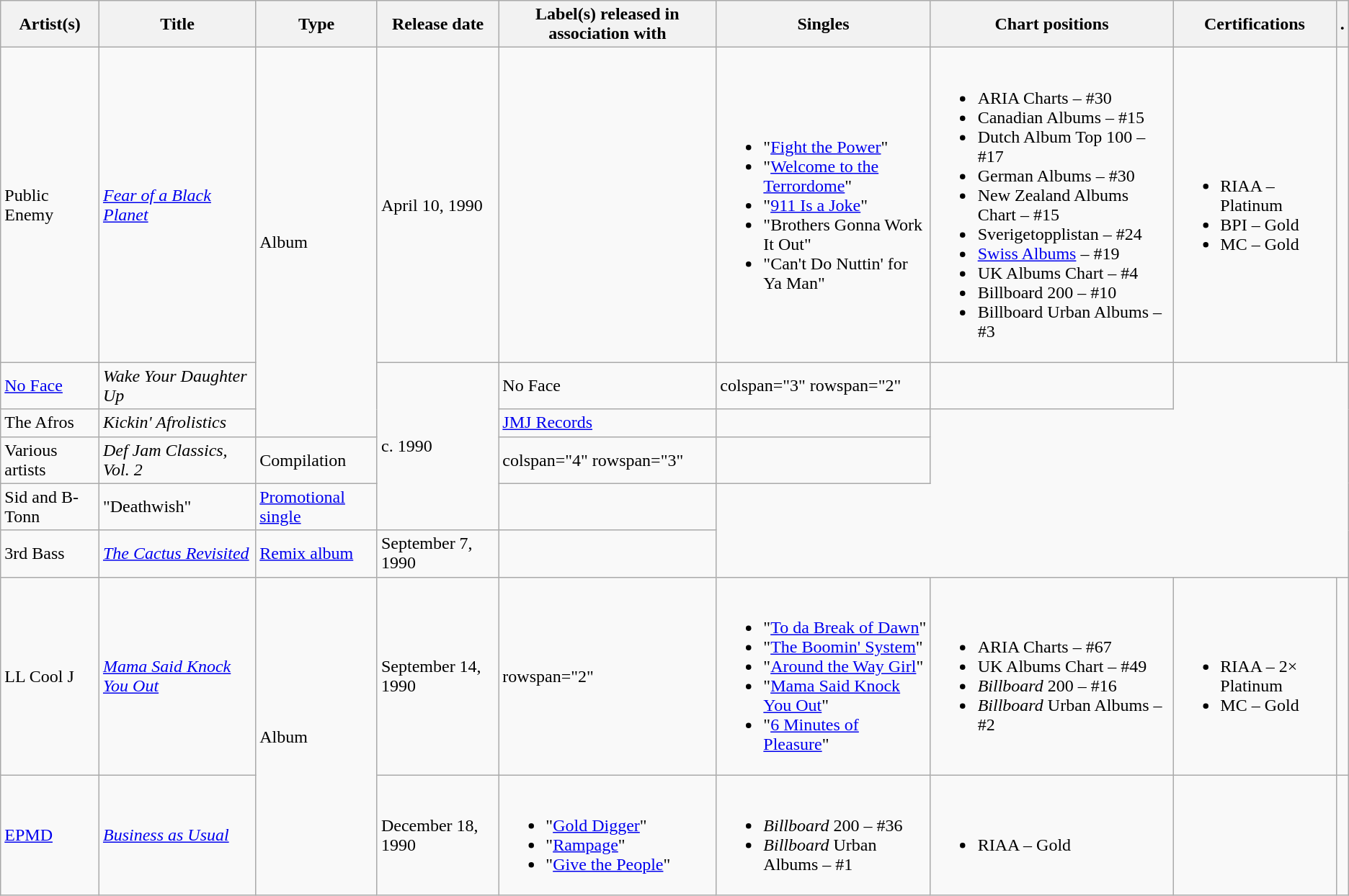<table class="wikitable">
<tr>
<th>Artist(s)</th>
<th>Title</th>
<th>Type</th>
<th>Release date</th>
<th>Label(s) released in association with</th>
<th>Singles</th>
<th>Chart positions</th>
<th>Certifications</th>
<th>.</th>
</tr>
<tr>
<td>Public Enemy</td>
<td><em><a href='#'>Fear of a Black Planet</a></em></td>
<td rowspan="3">Album</td>
<td>April 10, 1990</td>
<td></td>
<td><br><ul><li>"<a href='#'>Fight the Power</a>"</li><li>"<a href='#'>Welcome to the Terrordome</a>"</li><li>"<a href='#'>911 Is a Joke</a>"</li><li>"Brothers Gonna Work It Out"</li><li>"Can't Do Nuttin' for Ya Man"</li></ul></td>
<td><br><ul><li>ARIA Charts – #30</li><li>Canadian Albums – #15</li><li>Dutch Album Top 100 – #17</li><li>German Albums – #30</li><li>New Zealand Albums Chart – #15</li><li>Sverigetopplistan – #24</li><li><a href='#'>Swiss Albums</a> – #19</li><li>UK Albums Chart – #4</li><li>Billboard 200 – #10</li><li>Billboard Urban Albums – #3</li></ul></td>
<td><br><ul><li>RIAA – Platinum</li><li>BPI – Gold</li><li>MC – Gold</li></ul></td>
<td></td>
</tr>
<tr>
<td><a href='#'>No Face</a></td>
<td><em>Wake Your Daughter Up</em></td>
<td rowspan="4">c. 1990</td>
<td>No Face</td>
<td>colspan="3" rowspan="2" </td>
<td></td>
</tr>
<tr>
<td>The Afros</td>
<td><em>Kickin' Afrolistics</em></td>
<td><a href='#'>JMJ Records</a></td>
<td></td>
</tr>
<tr>
<td>Various artists</td>
<td><em>Def Jam Classics, Vol. 2</em></td>
<td>Compilation</td>
<td>colspan="4" rowspan="3" </td>
<td></td>
</tr>
<tr>
<td>Sid and B-Tonn</td>
<td>"Deathwish"</td>
<td><a href='#'>Promotional single</a></td>
<td></td>
</tr>
<tr>
<td>3rd Bass</td>
<td><em><a href='#'>The Cactus Revisited</a></em></td>
<td><a href='#'>Remix album</a></td>
<td>September 7, 1990</td>
<td></td>
</tr>
<tr>
<td>LL Cool J</td>
<td><em><a href='#'>Mama Said Knock You Out</a></em></td>
<td rowspan="2">Album</td>
<td>September 14, 1990</td>
<td>rowspan="2" </td>
<td><br><ul><li>"<a href='#'>To da Break of Dawn</a>"</li><li>"<a href='#'>The Boomin' System</a>"</li><li>"<a href='#'>Around the Way Girl</a>"</li><li>"<a href='#'>Mama Said Knock You Out</a>"</li><li>"<a href='#'>6 Minutes of Pleasure</a>"</li></ul></td>
<td><br><ul><li>ARIA Charts – #67</li><li>UK Albums Chart – #49</li><li><em>Billboard</em> 200 – #16</li><li><em>Billboard</em> Urban Albums – #2</li></ul></td>
<td><br><ul><li>RIAA – 2× Platinum</li><li>MC – Gold</li></ul></td>
<td></td>
</tr>
<tr>
<td><a href='#'>EPMD</a></td>
<td><a href='#'><em>Business as Usual</em></a></td>
<td>December 18, 1990</td>
<td><br><ul><li>"<a href='#'>Gold Digger</a>"</li><li>"<a href='#'>Rampage</a>"</li><li>"<a href='#'>Give the People</a>"</li></ul></td>
<td><br><ul><li><em>Billboard</em> 200 – #36</li><li><em>Billboard</em> Urban Albums – #1</li></ul></td>
<td><br><ul><li>RIAA – Gold</li></ul></td>
<td></td>
</tr>
</table>
